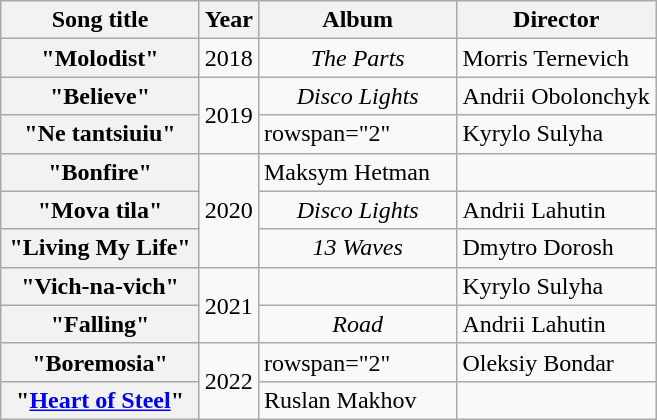<table class="wikitable plainrowheaders">
<tr>
<th scope="col" width="125px">Song title</th>
<th scope="col">Year</th>
<th scope="col" width="125px">Album</th>
<th scope="col" width="125px">Director</th>
</tr>
<tr>
<th scope="row">"Molodist"</th>
<td>2018</td>
<td style="text-align:center"><em>The Parts</em></td>
<td>Morris Ternevich</td>
</tr>
<tr>
<th scope="row">"Believe"</th>
<td rowspan="2">2019</td>
<td style="text-align:center"><em>Disco Lights</em></td>
<td>Andrii Obolonchyk</td>
</tr>
<tr>
<th scope="row">"Ne tantsiuiu"</th>
<td>rowspan="2" </td>
<td>Kyrylo Sulyha</td>
</tr>
<tr>
<th scope="row">"Bonfire"</th>
<td rowspan="3">2020</td>
<td>Maksym Hetman</td>
</tr>
<tr>
<th scope="row">"Mova tila"</th>
<td style="text-align:center"><em>Disco Lights</em></td>
<td>Andrii Lahutin</td>
</tr>
<tr>
<th scope="row">"Living My Life"</th>
<td style="text-align:center"><em>13 Waves</em></td>
<td>Dmytro Dorosh</td>
</tr>
<tr>
<th scope="row">"Vich-na-vich"</th>
<td rowspan="2">2021</td>
<td></td>
<td>Kyrylo Sulyha</td>
</tr>
<tr>
<th scope="row">"Falling"</th>
<td style="text-align:center"><em>Road</em></td>
<td>Andrii Lahutin</td>
</tr>
<tr>
<th scope="row">"Boremosia"</th>
<td rowspan="2">2022</td>
<td>rowspan="2" </td>
<td>Oleksiy Bondar</td>
</tr>
<tr>
<th scope="row">"<a href='#'>Heart of Steel</a>"</th>
<td>Ruslan Makhov</td>
</tr>
</table>
